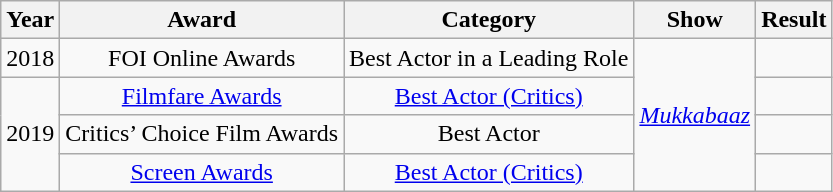<table class="wikitable" style="text-align:center;">
<tr>
<th>Year</th>
<th>Award</th>
<th>Category</th>
<th>Show</th>
<th>Result</th>
</tr>
<tr>
<td>2018</td>
<td>FOI Online Awards</td>
<td>Best Actor in a Leading Role</td>
<td rowspan="4"><em><a href='#'>Mukkabaaz</a></em></td>
<td></td>
</tr>
<tr>
<td rowspan="3">2019</td>
<td><a href='#'>Filmfare Awards</a></td>
<td><a href='#'>Best Actor (Critics)</a></td>
<td></td>
</tr>
<tr>
<td>Critics’ Choice Film Awards</td>
<td>Best Actor</td>
<td></td>
</tr>
<tr>
<td><a href='#'>Screen Awards</a></td>
<td><a href='#'>Best Actor (Critics)</a></td>
<td></td>
</tr>
</table>
